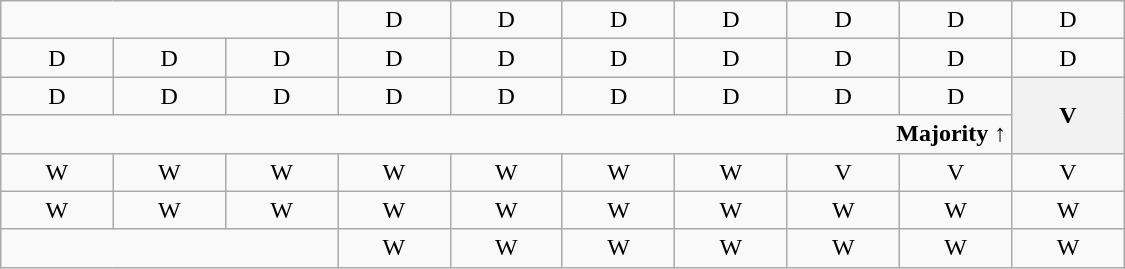<table class="wikitable" style="text-align:center" width=750px>
<tr>
<td colspan=3></td>
<td>D</td>
<td>D</td>
<td>D</td>
<td>D</td>
<td>D</td>
<td>D</td>
<td>D</td>
</tr>
<tr>
<td width=50px >D</td>
<td width=50px >D</td>
<td width=50px >D</td>
<td width=50px >D</td>
<td width=50px >D</td>
<td width=50px >D</td>
<td width=50px >D</td>
<td width=50px >D</td>
<td width=50px >D</td>
<td width=50px >D</td>
</tr>
<tr>
<td>D</td>
<td>D</td>
<td>D</td>
<td>D</td>
<td>D</td>
<td>D</td>
<td>D</td>
<td>D</td>
<td>D</td>
<th rowspan=2 >V<br></th>
</tr>
<tr>
<td colspan=9 align=right><strong>Majority ↑</strong></td>
</tr>
<tr>
<td>W</td>
<td>W</td>
<td>W</td>
<td>W</td>
<td>W</td>
<td>W</td>
<td>W</td>
<td>V</td>
<td>V</td>
<td>V</td>
</tr>
<tr>
<td>W</td>
<td>W</td>
<td>W</td>
<td>W</td>
<td>W</td>
<td>W</td>
<td>W</td>
<td>W</td>
<td>W</td>
<td>W</td>
</tr>
<tr>
<td colspan=3></td>
<td>W</td>
<td>W</td>
<td>W</td>
<td>W</td>
<td>W</td>
<td>W</td>
<td>W</td>
</tr>
</table>
